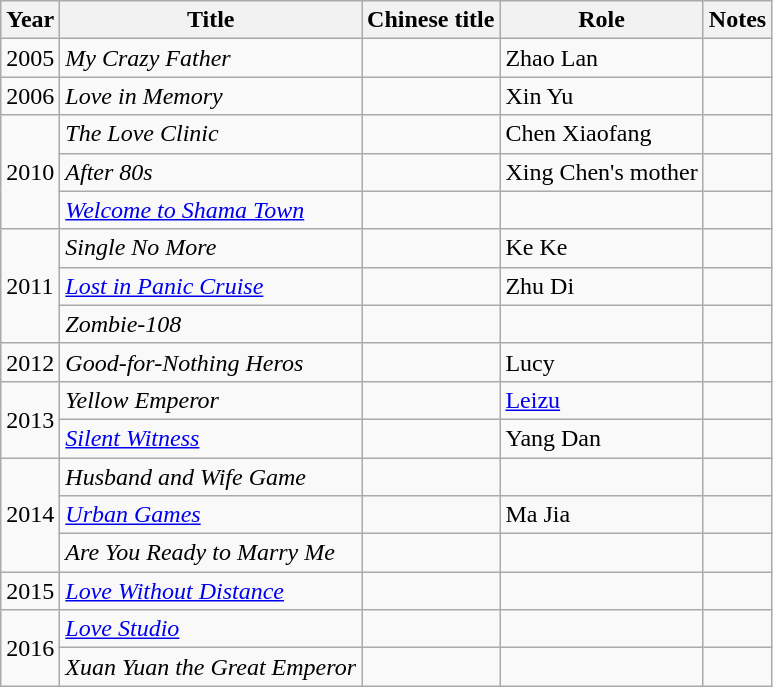<table class="wikitable">
<tr>
<th>Year</th>
<th>Title</th>
<th>Chinese title</th>
<th>Role</th>
<th>Notes</th>
</tr>
<tr>
<td>2005</td>
<td><em>My Crazy Father</em></td>
<td></td>
<td>Zhao Lan</td>
<td></td>
</tr>
<tr>
<td>2006</td>
<td><em>Love in Memory</em></td>
<td></td>
<td>Xin Yu</td>
<td></td>
</tr>
<tr>
<td rowspan="3">2010</td>
<td><em>The Love Clinic</em></td>
<td></td>
<td>Chen Xiaofang</td>
<td></td>
</tr>
<tr>
<td><em>After 80s</em></td>
<td></td>
<td>Xing Chen's mother</td>
<td></td>
</tr>
<tr>
<td><em><a href='#'>Welcome to Shama Town</a></em></td>
<td></td>
<td></td>
<td></td>
</tr>
<tr>
<td rowspan="3">2011</td>
<td><em>Single No More</em></td>
<td></td>
<td>Ke Ke</td>
<td></td>
</tr>
<tr>
<td><em><a href='#'>Lost in Panic Cruise</a></em></td>
<td></td>
<td>Zhu Di</td>
<td></td>
</tr>
<tr>
<td><em>Zombie-108</em></td>
<td></td>
<td></td>
<td></td>
</tr>
<tr>
<td>2012</td>
<td><em>Good-for-Nothing Heros</em></td>
<td></td>
<td>Lucy</td>
<td></td>
</tr>
<tr>
<td rowspan="2">2013</td>
<td><em>Yellow Emperor</em></td>
<td></td>
<td><a href='#'>Leizu</a></td>
<td></td>
</tr>
<tr>
<td><em><a href='#'>Silent Witness</a></em></td>
<td></td>
<td>Yang Dan</td>
<td></td>
</tr>
<tr>
<td rowspan=3>2014</td>
<td><em>Husband and Wife Game</em></td>
<td></td>
<td></td>
<td></td>
</tr>
<tr>
<td><em><a href='#'>Urban Games</a></em></td>
<td></td>
<td>Ma Jia</td>
<td></td>
</tr>
<tr>
<td><em>Are You Ready to Marry Me</em></td>
<td></td>
<td></td>
<td></td>
</tr>
<tr>
<td>2015</td>
<td><em><a href='#'>Love Without Distance</a></em></td>
<td></td>
<td></td>
<td></td>
</tr>
<tr>
<td rowspan=2>2016</td>
<td><em><a href='#'>Love Studio</a></em></td>
<td></td>
<td></td>
<td></td>
</tr>
<tr>
<td><em>Xuan Yuan the Great Emperor</em></td>
<td></td>
<td></td>
<td></td>
</tr>
</table>
